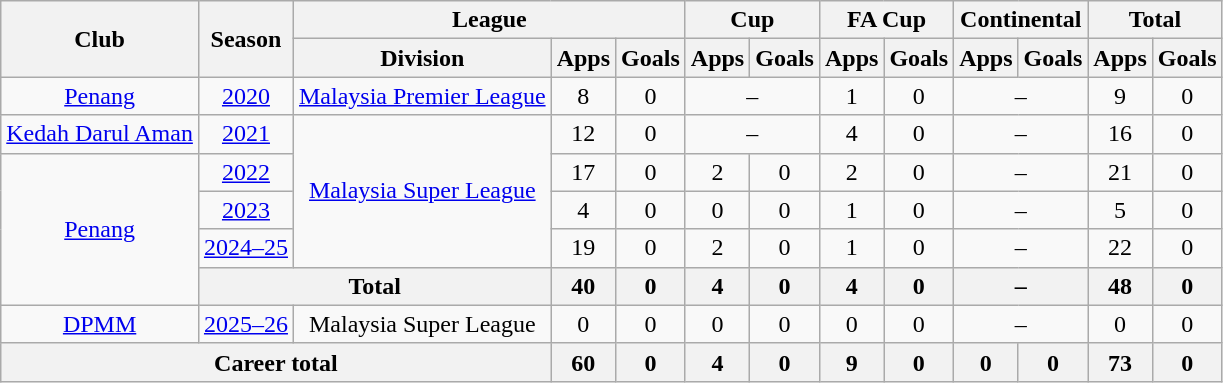<table class=wikitable style="text-align:center">
<tr>
<th rowspan=2>Club</th>
<th rowspan=2>Season</th>
<th colspan=3>League</th>
<th colspan=2>Cup</th>
<th colspan=2>FA Cup</th>
<th colspan=2>Continental</th>
<th colspan=2>Total</th>
</tr>
<tr>
<th>Division</th>
<th>Apps</th>
<th>Goals</th>
<th>Apps</th>
<th>Goals</th>
<th>Apps</th>
<th>Goals</th>
<th>Apps</th>
<th>Goals</th>
<th>Apps</th>
<th>Goals</th>
</tr>
<tr>
<td rowspan=1><a href='#'>Penang</a></td>
<td><a href='#'>2020</a></td>
<td><a href='#'>Malaysia Premier League</a></td>
<td>8</td>
<td>0</td>
<td colspan=2>–</td>
<td>1</td>
<td>0</td>
<td colspan=2>–</td>
<td>9</td>
<td>0</td>
</tr>
<tr>
<td rowspan=1><a href='#'>Kedah Darul Aman</a></td>
<td><a href='#'>2021</a></td>
<td rowspan=4><a href='#'>Malaysia Super League</a></td>
<td>12</td>
<td>0</td>
<td colspan=2>–</td>
<td>4</td>
<td>0</td>
<td colspan=2>–</td>
<td>16</td>
<td>0</td>
</tr>
<tr>
<td rowspan=4><a href='#'>Penang</a></td>
<td><a href='#'>2022</a></td>
<td>17</td>
<td>0</td>
<td>2</td>
<td>0</td>
<td>2</td>
<td>0</td>
<td colspan=2>–</td>
<td>21</td>
<td>0</td>
</tr>
<tr>
<td><a href='#'>2023</a></td>
<td>4</td>
<td>0</td>
<td>0</td>
<td>0</td>
<td>1</td>
<td>0</td>
<td colspan=2>–</td>
<td>5</td>
<td>0</td>
</tr>
<tr>
<td><a href='#'>2024–25</a></td>
<td>19</td>
<td>0</td>
<td>2</td>
<td>0</td>
<td>1</td>
<td>0</td>
<td colspan=2>–</td>
<td>22</td>
<td>0</td>
</tr>
<tr>
<th colspan=2>Total</th>
<th>40</th>
<th>0</th>
<th>4</th>
<th>0</th>
<th>4</th>
<th>0</th>
<th colspan=2>–</th>
<th>48</th>
<th>0</th>
</tr>
<tr>
<td rowspan=1><a href='#'>DPMM</a></td>
<td><a href='#'>2025–26</a></td>
<td rowspan=1>Malaysia Super League</td>
<td>0</td>
<td>0</td>
<td>0</td>
<td>0</td>
<td>0</td>
<td>0</td>
<td colspan=2>–</td>
<td>0</td>
<td>0</td>
</tr>
<tr>
<th colspan=3>Career total</th>
<th>60</th>
<th>0</th>
<th>4</th>
<th>0</th>
<th>9</th>
<th>0</th>
<th>0</th>
<th>0</th>
<th>73</th>
<th>0</th>
</tr>
</table>
